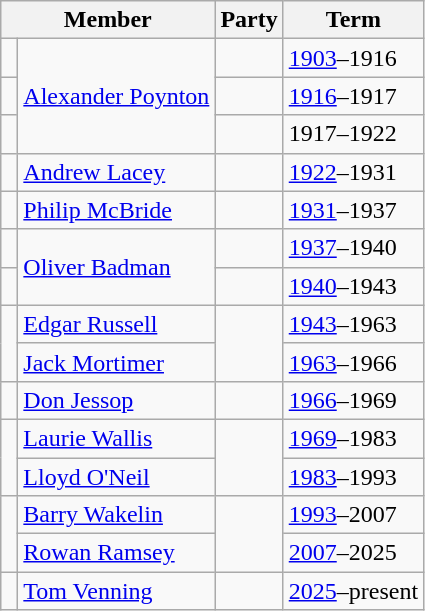<table class="wikitable">
<tr>
<th colspan="2">Member</th>
<th>Party</th>
<th>Term</th>
</tr>
<tr>
<td> </td>
<td rowspan="3"><a href='#'>Alexander Poynton</a></td>
<td></td>
<td><a href='#'>1903</a>–1916</td>
</tr>
<tr>
<td> </td>
<td></td>
<td><a href='#'>1916</a>–1917</td>
</tr>
<tr>
<td> </td>
<td></td>
<td>1917–1922</td>
</tr>
<tr>
<td> </td>
<td><a href='#'>Andrew Lacey</a></td>
<td></td>
<td><a href='#'>1922</a>–1931</td>
</tr>
<tr>
<td> </td>
<td><a href='#'>Philip McBride</a></td>
<td></td>
<td><a href='#'>1931</a>–1937</td>
</tr>
<tr>
<td> </td>
<td rowspan="2"><a href='#'>Oliver Badman</a></td>
<td></td>
<td><a href='#'>1937</a>–1940</td>
</tr>
<tr>
<td> </td>
<td></td>
<td><a href='#'>1940</a>–1943</td>
</tr>
<tr>
<td rowspan=2 > </td>
<td><a href='#'>Edgar Russell</a></td>
<td rowspan=2></td>
<td><a href='#'>1943</a>–1963</td>
</tr>
<tr>
<td><a href='#'>Jack Mortimer</a></td>
<td><a href='#'>1963</a>–1966</td>
</tr>
<tr>
<td> </td>
<td><a href='#'>Don Jessop</a></td>
<td></td>
<td><a href='#'>1966</a>–1969</td>
</tr>
<tr>
<td rowspan=2 > </td>
<td><a href='#'>Laurie Wallis</a></td>
<td rowspan=2></td>
<td><a href='#'>1969</a>–1983</td>
</tr>
<tr>
<td><a href='#'>Lloyd O'Neil</a></td>
<td><a href='#'>1983</a>–1993</td>
</tr>
<tr>
<td rowspan=2 > </td>
<td><a href='#'>Barry Wakelin</a></td>
<td rowspan=2></td>
<td><a href='#'>1993</a>–2007</td>
</tr>
<tr>
<td><a href='#'>Rowan Ramsey</a></td>
<td><a href='#'>2007</a>–2025</td>
</tr>
<tr>
<td> </td>
<td><a href='#'>Tom Venning</a></td>
<td></td>
<td><a href='#'>2025</a>–present</td>
</tr>
</table>
